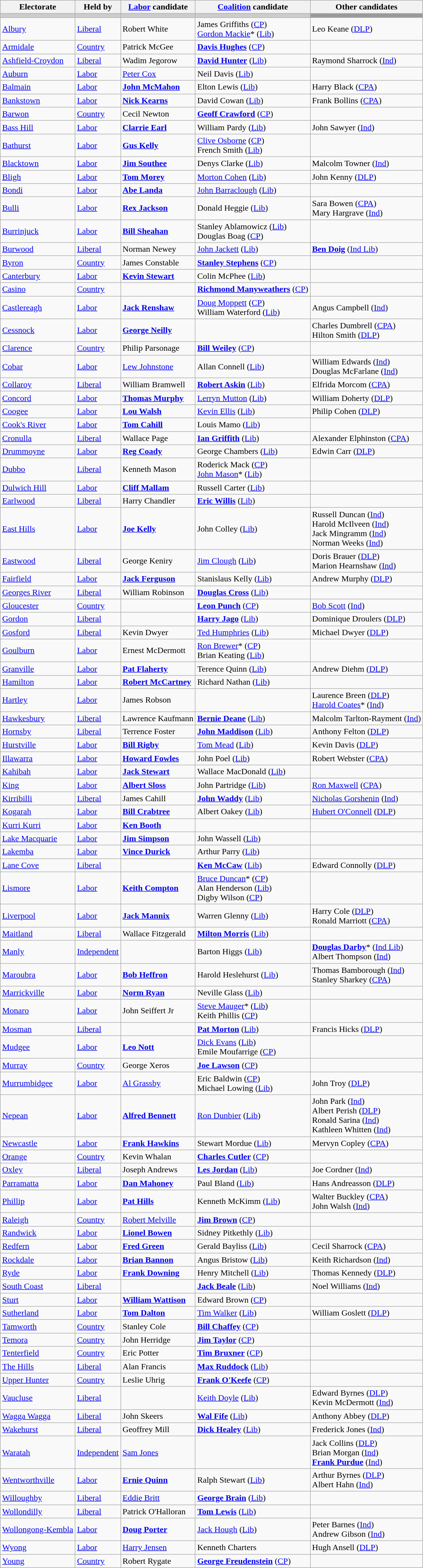<table class="wikitable">
<tr>
<th>Electorate</th>
<th>Held by</th>
<th><a href='#'>Labor</a> candidate</th>
<th><a href='#'>Coalition</a> candidate</th>
<th>Other candidates</th>
</tr>
<tr bgcolor="#cccccc">
<td></td>
<td></td>
<td></td>
<td></td>
<td bgcolor="#999999"></td>
</tr>
<tr>
<td><a href='#'>Albury</a></td>
<td><a href='#'>Liberal</a></td>
<td>Robert White</td>
<td>James Griffiths (<a href='#'>CP</a>)<br><a href='#'>Gordon Mackie</a>* (<a href='#'>Lib</a>)</td>
<td>Leo Keane (<a href='#'>DLP</a>)</td>
</tr>
<tr>
<td><a href='#'>Armidale</a></td>
<td><a href='#'>Country</a></td>
<td>Patrick McGee</td>
<td><strong><a href='#'>Davis Hughes</a></strong> (<a href='#'>CP</a>)</td>
<td></td>
</tr>
<tr>
<td><a href='#'>Ashfield-Croydon</a></td>
<td><a href='#'>Liberal</a></td>
<td>Wadim Jegorow</td>
<td><strong><a href='#'>David Hunter</a></strong> (<a href='#'>Lib</a>)</td>
<td>Raymond Sharrock (<a href='#'>Ind</a>)</td>
</tr>
<tr>
<td><a href='#'>Auburn</a></td>
<td><a href='#'>Labor</a></td>
<td><a href='#'>Peter Cox</a></td>
<td>Neil Davis (<a href='#'>Lib</a>)</td>
<td></td>
</tr>
<tr>
<td><a href='#'>Balmain</a></td>
<td><a href='#'>Labor</a></td>
<td><strong><a href='#'>John McMahon</a></strong></td>
<td>Elton Lewis (<a href='#'>Lib</a>)</td>
<td>Harry Black (<a href='#'>CPA</a>)</td>
</tr>
<tr>
<td><a href='#'>Bankstown</a></td>
<td><a href='#'>Labor</a></td>
<td><strong><a href='#'>Nick Kearns</a></strong></td>
<td>David Cowan (<a href='#'>Lib</a>)</td>
<td>Frank Bollins (<a href='#'>CPA</a>)</td>
</tr>
<tr>
<td><a href='#'>Barwon</a></td>
<td><a href='#'>Country</a></td>
<td>Cecil Newton</td>
<td><strong><a href='#'>Geoff Crawford</a></strong> (<a href='#'>CP</a>)</td>
</tr>
<tr>
<td><a href='#'>Bass Hill</a></td>
<td><a href='#'>Labor</a></td>
<td><strong><a href='#'>Clarrie Earl</a></strong></td>
<td>William Pardy (<a href='#'>Lib</a>)</td>
<td>John Sawyer (<a href='#'>Ind</a>)</td>
</tr>
<tr>
<td><a href='#'>Bathurst</a></td>
<td><a href='#'>Labor</a></td>
<td><strong><a href='#'>Gus Kelly</a></strong></td>
<td><a href='#'>Clive Osborne</a> (<a href='#'>CP</a>)<br>French Smith (<a href='#'>Lib</a>)</td>
<td></td>
</tr>
<tr>
<td><a href='#'>Blacktown</a></td>
<td><a href='#'>Labor</a></td>
<td><strong><a href='#'>Jim Southee</a></strong></td>
<td>Denys Clarke (<a href='#'>Lib</a>)</td>
<td>Malcolm Towner (<a href='#'>Ind</a>)</td>
</tr>
<tr>
<td><a href='#'>Bligh</a></td>
<td><a href='#'>Labor</a></td>
<td><strong><a href='#'>Tom Morey</a></strong></td>
<td><a href='#'>Morton Cohen</a> (<a href='#'>Lib</a>)</td>
<td>John Kenny (<a href='#'>DLP</a>)</td>
</tr>
<tr>
<td><a href='#'>Bondi</a></td>
<td><a href='#'>Labor</a></td>
<td><strong><a href='#'>Abe Landa</a></strong></td>
<td><a href='#'>John Barraclough</a> (<a href='#'>Lib</a>)</td>
<td></td>
</tr>
<tr>
<td><a href='#'>Bulli</a></td>
<td><a href='#'>Labor</a></td>
<td><strong><a href='#'>Rex Jackson</a></strong></td>
<td>Donald Heggie (<a href='#'>Lib</a>)</td>
<td>Sara Bowen (<a href='#'>CPA</a>)<br>Mary Hargrave (<a href='#'>Ind</a>)</td>
</tr>
<tr>
<td><a href='#'>Burrinjuck</a></td>
<td><a href='#'>Labor</a></td>
<td><strong><a href='#'>Bill Sheahan</a></strong></td>
<td>Stanley Ablamowicz (<a href='#'>Lib</a>)<br>Douglas Boag (<a href='#'>CP</a>)</td>
<td></td>
</tr>
<tr>
<td><a href='#'>Burwood</a></td>
<td><a href='#'>Liberal</a></td>
<td>Norman Newey</td>
<td><a href='#'>John Jackett</a> (<a href='#'>Lib</a>)</td>
<td><strong><a href='#'>Ben Doig</a></strong> (<a href='#'>Ind Lib</a>)</td>
</tr>
<tr>
<td><a href='#'>Byron</a></td>
<td><a href='#'>Country</a></td>
<td>James Constable</td>
<td><strong><a href='#'>Stanley Stephens</a></strong> (<a href='#'>CP</a>)</td>
</tr>
<tr>
<td><a href='#'>Canterbury</a></td>
<td><a href='#'>Labor</a></td>
<td><strong><a href='#'>Kevin Stewart</a></strong></td>
<td>Colin McPhee (<a href='#'>Lib</a>)</td>
<td></td>
</tr>
<tr>
<td><a href='#'>Casino</a></td>
<td><a href='#'>Country</a></td>
<td></td>
<td><strong><a href='#'>Richmond Manyweathers</a></strong> (<a href='#'>CP</a>)</td>
<td></td>
</tr>
<tr>
<td><a href='#'>Castlereagh</a></td>
<td><a href='#'>Labor</a></td>
<td><strong><a href='#'>Jack Renshaw</a></strong></td>
<td><a href='#'>Doug Moppett</a> (<a href='#'>CP</a>)<br>William Waterford (<a href='#'>Lib</a>)</td>
<td>Angus Campbell (<a href='#'>Ind</a>)</td>
</tr>
<tr>
<td><a href='#'>Cessnock</a></td>
<td><a href='#'>Labor</a></td>
<td><strong><a href='#'>George Neilly</a></strong></td>
<td></td>
<td>Charles Dumbrell (<a href='#'>CPA</a>)<br>Hilton Smith (<a href='#'>DLP</a>)</td>
</tr>
<tr>
<td><a href='#'>Clarence</a></td>
<td><a href='#'>Country</a></td>
<td>Philip Parsonage</td>
<td><strong><a href='#'>Bill Weiley</a></strong> (<a href='#'>CP</a>)</td>
<td></td>
</tr>
<tr>
<td><a href='#'>Cobar</a></td>
<td><a href='#'>Labor</a></td>
<td><a href='#'>Lew Johnstone</a></td>
<td>Allan Connell (<a href='#'>Lib</a>)</td>
<td>William Edwards (<a href='#'>Ind</a>)<br>Douglas McFarlane (<a href='#'>Ind</a>)</td>
</tr>
<tr>
<td><a href='#'>Collaroy</a></td>
<td><a href='#'>Liberal</a></td>
<td>William Bramwell</td>
<td><strong><a href='#'>Robert Askin</a></strong> (<a href='#'>Lib</a>)</td>
<td>Elfrida Morcom (<a href='#'>CPA</a>)</td>
</tr>
<tr>
<td><a href='#'>Concord</a></td>
<td><a href='#'>Labor</a></td>
<td><strong><a href='#'>Thomas Murphy</a></strong></td>
<td><a href='#'>Lerryn Mutton</a> (<a href='#'>Lib</a>)</td>
<td>William Doherty (<a href='#'>DLP</a>)</td>
</tr>
<tr>
<td><a href='#'>Coogee</a></td>
<td><a href='#'>Labor</a></td>
<td><strong><a href='#'>Lou Walsh</a></strong></td>
<td><a href='#'>Kevin Ellis</a> (<a href='#'>Lib</a>)</td>
<td>Philip Cohen (<a href='#'>DLP</a>)</td>
</tr>
<tr>
<td><a href='#'>Cook's River</a></td>
<td><a href='#'>Labor</a></td>
<td><strong><a href='#'>Tom Cahill</a></strong></td>
<td>Louis Mamo (<a href='#'>Lib</a>)</td>
<td></td>
</tr>
<tr>
<td><a href='#'>Cronulla</a></td>
<td><a href='#'>Liberal</a></td>
<td>Wallace Page</td>
<td><strong><a href='#'>Ian Griffith</a></strong> (<a href='#'>Lib</a>)</td>
<td>Alexander Elphinston (<a href='#'>CPA</a>)</td>
</tr>
<tr>
<td><a href='#'>Drummoyne</a></td>
<td><a href='#'>Labor</a></td>
<td><strong><a href='#'>Reg Coady</a></strong></td>
<td>George Chambers (<a href='#'>Lib</a>)</td>
<td>Edwin Carr (<a href='#'>DLP</a>)</td>
</tr>
<tr>
<td><a href='#'>Dubbo</a></td>
<td><a href='#'>Liberal</a></td>
<td>Kenneth Mason</td>
<td>Roderick Mack (<a href='#'>CP</a>)<br><a href='#'>John Mason</a>* (<a href='#'>Lib</a>)</td>
<td></td>
</tr>
<tr>
<td><a href='#'>Dulwich Hill</a></td>
<td><a href='#'>Labor</a></td>
<td><strong><a href='#'>Cliff Mallam</a></strong></td>
<td>Russell Carter (<a href='#'>Lib</a>)</td>
<td></td>
</tr>
<tr>
<td><a href='#'>Earlwood</a></td>
<td><a href='#'>Liberal</a></td>
<td>Harry Chandler</td>
<td><strong><a href='#'>Eric Willis</a></strong> (<a href='#'>Lib</a>)</td>
<td></td>
</tr>
<tr>
<td><a href='#'>East Hills</a></td>
<td><a href='#'>Labor</a></td>
<td><strong><a href='#'>Joe Kelly</a></strong></td>
<td>John Colley (<a href='#'>Lib</a>)</td>
<td>Russell Duncan (<a href='#'>Ind</a>)<br>Harold McIlveen (<a href='#'>Ind</a>)<br>Jack Mingramm (<a href='#'>Ind</a>)<br>Norman Weeks (<a href='#'>Ind</a>)</td>
</tr>
<tr>
<td><a href='#'>Eastwood</a></td>
<td><a href='#'>Liberal</a></td>
<td>George Keniry</td>
<td><a href='#'>Jim Clough</a> (<a href='#'>Lib</a>)</td>
<td>Doris Brauer (<a href='#'>DLP</a>)<br>Marion Hearnshaw (<a href='#'>Ind</a>)</td>
</tr>
<tr>
<td><a href='#'>Fairfield</a></td>
<td><a href='#'>Labor</a></td>
<td><strong><a href='#'>Jack Ferguson</a></strong></td>
<td>Stanislaus Kelly (<a href='#'>Lib</a>)</td>
<td>Andrew Murphy (<a href='#'>DLP</a>)</td>
</tr>
<tr>
<td><a href='#'>Georges River</a></td>
<td><a href='#'>Liberal</a></td>
<td>William Robinson</td>
<td><strong><a href='#'>Douglas Cross</a></strong> (<a href='#'>Lib</a>)</td>
<td></td>
</tr>
<tr>
<td><a href='#'>Gloucester</a></td>
<td><a href='#'>Country</a></td>
<td></td>
<td><strong><a href='#'>Leon Punch</a></strong> (<a href='#'>CP</a>)</td>
<td><a href='#'>Bob Scott</a> (<a href='#'>Ind</a>)</td>
</tr>
<tr>
<td><a href='#'>Gordon</a></td>
<td><a href='#'>Liberal</a></td>
<td></td>
<td><strong><a href='#'>Harry Jago</a></strong> (<a href='#'>Lib</a>)</td>
<td>Dominique Droulers (<a href='#'>DLP</a>)</td>
</tr>
<tr>
<td><a href='#'>Gosford</a></td>
<td><a href='#'>Liberal</a></td>
<td>Kevin Dwyer</td>
<td><a href='#'>Ted Humphries</a> (<a href='#'>Lib</a>)</td>
<td>Michael Dwyer (<a href='#'>DLP</a>)</td>
</tr>
<tr>
<td><a href='#'>Goulburn</a></td>
<td><a href='#'>Labor</a></td>
<td>Ernest McDermott</td>
<td><a href='#'>Ron Brewer</a>* (<a href='#'>CP</a>)<br>Brian Keating (<a href='#'>Lib</a>)</td>
<td></td>
</tr>
<tr>
<td><a href='#'>Granville</a></td>
<td><a href='#'>Labor</a></td>
<td><strong><a href='#'>Pat Flaherty</a></strong></td>
<td>Terence Quinn (<a href='#'>Lib</a>)</td>
<td>Andrew Diehm (<a href='#'>DLP</a>)</td>
</tr>
<tr>
<td><a href='#'>Hamilton</a></td>
<td><a href='#'>Labor</a></td>
<td><strong><a href='#'>Robert McCartney</a></strong></td>
<td>Richard Nathan (<a href='#'>Lib</a>)</td>
<td></td>
</tr>
<tr>
<td><a href='#'>Hartley</a></td>
<td><a href='#'>Labor</a></td>
<td>James Robson</td>
<td></td>
<td>Laurence Breen (<a href='#'>DLP</a>)<br><a href='#'>Harold Coates</a>* (<a href='#'>Ind</a>)</td>
</tr>
<tr>
<td><a href='#'>Hawkesbury</a></td>
<td><a href='#'>Liberal</a></td>
<td>Lawrence Kaufmann</td>
<td><strong><a href='#'>Bernie Deane</a></strong> (<a href='#'>Lib</a>)</td>
<td>Malcolm Tarlton-Rayment (<a href='#'>Ind</a>)</td>
</tr>
<tr>
<td><a href='#'>Hornsby</a></td>
<td><a href='#'>Liberal</a></td>
<td>Terrence Foster</td>
<td><strong><a href='#'>John Maddison</a></strong> (<a href='#'>Lib</a>)</td>
<td>Anthony Felton (<a href='#'>DLP</a>)</td>
</tr>
<tr>
<td><a href='#'>Hurstville</a></td>
<td><a href='#'>Labor</a></td>
<td><strong><a href='#'>Bill Rigby</a></strong></td>
<td><a href='#'>Tom Mead</a> (<a href='#'>Lib</a>)</td>
<td>Kevin Davis (<a href='#'>DLP</a>)</td>
</tr>
<tr>
<td><a href='#'>Illawarra</a></td>
<td><a href='#'>Labor</a></td>
<td><strong><a href='#'>Howard Fowles</a></strong></td>
<td>John Poel (<a href='#'>Lib</a>)</td>
<td>Robert Webster (<a href='#'>CPA</a>)</td>
</tr>
<tr>
<td><a href='#'>Kahibah</a></td>
<td><a href='#'>Labor</a></td>
<td><strong><a href='#'>Jack Stewart</a></strong></td>
<td>Wallace MacDonald (<a href='#'>Lib</a>)</td>
<td></td>
</tr>
<tr>
<td><a href='#'>King</a></td>
<td><a href='#'>Labor</a></td>
<td><strong><a href='#'>Albert Sloss</a></strong></td>
<td>John Partridge (<a href='#'>Lib</a>)</td>
<td><a href='#'>Ron Maxwell</a> (<a href='#'>CPA</a>)</td>
</tr>
<tr>
<td><a href='#'>Kirribilli</a></td>
<td><a href='#'>Liberal</a></td>
<td>James Cahill</td>
<td><strong><a href='#'>John Waddy</a></strong> (<a href='#'>Lib</a>)</td>
<td><a href='#'>Nicholas Gorshenin</a> (<a href='#'>Ind</a>)</td>
</tr>
<tr>
<td><a href='#'>Kogarah</a></td>
<td><a href='#'>Labor</a></td>
<td><strong><a href='#'>Bill Crabtree</a></strong></td>
<td>Albert Oakey (<a href='#'>Lib</a>)</td>
<td><a href='#'>Hubert O'Connell</a> (<a href='#'>DLP</a>)</td>
</tr>
<tr>
<td><a href='#'>Kurri Kurri</a></td>
<td><a href='#'>Labor</a></td>
<td><strong><a href='#'>Ken Booth</a></strong></td>
<td></td>
<td></td>
</tr>
<tr>
<td><a href='#'>Lake Macquarie</a></td>
<td><a href='#'>Labor</a></td>
<td><strong><a href='#'>Jim Simpson</a></strong></td>
<td>John Wassell (<a href='#'>Lib</a>)</td>
<td></td>
</tr>
<tr>
<td><a href='#'>Lakemba</a></td>
<td><a href='#'>Labor</a></td>
<td><strong><a href='#'>Vince Durick</a></strong></td>
<td>Arthur Parry (<a href='#'>Lib</a>)</td>
<td></td>
</tr>
<tr>
<td><a href='#'>Lane Cove</a></td>
<td><a href='#'>Liberal</a></td>
<td></td>
<td><strong><a href='#'>Ken McCaw</a></strong> (<a href='#'>Lib</a>)</td>
<td>Edward Connolly (<a href='#'>DLP</a>)</td>
</tr>
<tr>
<td><a href='#'>Lismore</a></td>
<td><a href='#'>Labor</a></td>
<td><strong><a href='#'>Keith Compton</a></strong></td>
<td><a href='#'>Bruce Duncan</a>* (<a href='#'>CP</a>)<br>Alan Henderson (<a href='#'>Lib</a>)<br>Digby Wilson (<a href='#'>CP</a>)</td>
</tr>
<tr>
<td><a href='#'>Liverpool</a></td>
<td><a href='#'>Labor</a></td>
<td><strong><a href='#'>Jack Mannix</a></strong></td>
<td>Warren Glenny (<a href='#'>Lib</a>)</td>
<td>Harry Cole (<a href='#'>DLP</a>)<br>Ronald Marriott (<a href='#'>CPA</a>)</td>
</tr>
<tr>
<td><a href='#'>Maitland</a></td>
<td><a href='#'>Liberal</a></td>
<td>Wallace Fitzgerald</td>
<td><strong><a href='#'>Milton Morris</a></strong> (<a href='#'>Lib</a>)</td>
<td></td>
</tr>
<tr>
<td><a href='#'>Manly</a></td>
<td><a href='#'>Independent</a></td>
<td></td>
<td>Barton Higgs (<a href='#'>Lib</a>)</td>
<td><strong><a href='#'>Douglas Darby</a></strong>* (<a href='#'>Ind Lib</a>)<br>Albert Thompson (<a href='#'>Ind</a>)</td>
</tr>
<tr>
<td><a href='#'>Maroubra</a></td>
<td><a href='#'>Labor</a></td>
<td><strong><a href='#'>Bob Heffron</a></strong></td>
<td>Harold Heslehurst (<a href='#'>Lib</a>)</td>
<td>Thomas Bamborough (<a href='#'>Ind</a>)<br>Stanley Sharkey (<a href='#'>CPA</a>)</td>
</tr>
<tr>
<td><a href='#'>Marrickville</a></td>
<td><a href='#'>Labor</a></td>
<td><strong><a href='#'>Norm Ryan</a></strong></td>
<td>Neville Glass (<a href='#'>Lib</a>)</td>
<td></td>
</tr>
<tr>
<td><a href='#'>Monaro</a></td>
<td><a href='#'>Labor</a></td>
<td>John Seiffert Jr</td>
<td><a href='#'>Steve Mauger</a>* (<a href='#'>Lib</a>)<br>Keith Phillis (<a href='#'>CP</a>)</td>
<td></td>
</tr>
<tr>
<td><a href='#'>Mosman</a></td>
<td><a href='#'>Liberal</a></td>
<td></td>
<td><strong><a href='#'>Pat Morton</a></strong> (<a href='#'>Lib</a>)</td>
<td>Francis Hicks (<a href='#'>DLP</a>)</td>
</tr>
<tr>
<td><a href='#'>Mudgee</a></td>
<td><a href='#'>Labor</a></td>
<td><strong><a href='#'>Leo Nott</a></strong></td>
<td><a href='#'>Dick Evans</a> (<a href='#'>Lib</a>)<br>Emile Moufarrige (<a href='#'>CP</a>)</td>
<td></td>
</tr>
<tr>
<td><a href='#'>Murray</a></td>
<td><a href='#'>Country</a></td>
<td>George Xeros</td>
<td><strong><a href='#'>Joe Lawson</a></strong> (<a href='#'>CP</a>)</td>
<td></td>
</tr>
<tr>
<td><a href='#'>Murrumbidgee</a></td>
<td><a href='#'>Labor</a></td>
<td><a href='#'>Al Grassby</a></td>
<td>Eric Baldwin (<a href='#'>CP</a>)<br>Michael Lowing (<a href='#'>Lib</a>)</td>
<td>John Troy (<a href='#'>DLP</a>)</td>
</tr>
<tr>
<td><a href='#'>Nepean</a></td>
<td><a href='#'>Labor</a></td>
<td><strong><a href='#'>Alfred Bennett</a></strong></td>
<td><a href='#'>Ron Dunbier</a> (<a href='#'>Lib</a>)</td>
<td>John Park (<a href='#'>Ind</a>)<br>Albert Perish (<a href='#'>DLP</a>)<br>Ronald Sarina (<a href='#'>Ind</a>)<br>Kathleen Whitten (<a href='#'>Ind</a>)</td>
</tr>
<tr>
<td><a href='#'>Newcastle</a></td>
<td><a href='#'>Labor</a></td>
<td><strong><a href='#'>Frank Hawkins</a></strong></td>
<td>Stewart Mordue (<a href='#'>Lib</a>)</td>
<td>Mervyn Copley (<a href='#'>CPA</a>)</td>
</tr>
<tr>
<td><a href='#'>Orange</a></td>
<td><a href='#'>Country</a></td>
<td>Kevin Whalan</td>
<td><strong><a href='#'>Charles Cutler</a></strong> (<a href='#'>CP</a>)</td>
<td></td>
</tr>
<tr>
<td><a href='#'>Oxley</a></td>
<td><a href='#'>Liberal</a></td>
<td>Joseph Andrews</td>
<td><strong><a href='#'>Les Jordan</a></strong> (<a href='#'>Lib</a>)</td>
<td>Joe Cordner (<a href='#'>Ind</a>)</td>
</tr>
<tr>
<td><a href='#'>Parramatta</a></td>
<td><a href='#'>Labor</a></td>
<td><strong><a href='#'>Dan Mahoney</a></strong></td>
<td>Paul Bland (<a href='#'>Lib</a>)</td>
<td>Hans Andreasson (<a href='#'>DLP</a>)</td>
</tr>
<tr>
<td><a href='#'>Phillip</a></td>
<td><a href='#'>Labor</a></td>
<td><strong><a href='#'>Pat Hills</a></strong></td>
<td>Kenneth McKimm (<a href='#'>Lib</a>)</td>
<td>Walter Buckley (<a href='#'>CPA</a>)<br>John Walsh (<a href='#'>Ind</a>)</td>
</tr>
<tr>
<td><a href='#'>Raleigh</a></td>
<td><a href='#'>Country</a></td>
<td><a href='#'>Robert Melville</a></td>
<td><strong><a href='#'>Jim Brown</a></strong> (<a href='#'>CP</a>)</td>
<td></td>
</tr>
<tr>
<td><a href='#'>Randwick</a></td>
<td><a href='#'>Labor</a></td>
<td><strong><a href='#'>Lionel Bowen</a></strong></td>
<td>Sidney Pitkethly (<a href='#'>Lib</a>)</td>
<td></td>
</tr>
<tr>
<td><a href='#'>Redfern</a></td>
<td><a href='#'>Labor</a></td>
<td><strong><a href='#'>Fred Green</a></strong></td>
<td>Gerald Bayliss (<a href='#'>Lib</a>)</td>
<td>Cecil Sharrock (<a href='#'>CPA</a>)</td>
</tr>
<tr>
<td><a href='#'>Rockdale</a></td>
<td><a href='#'>Labor</a></td>
<td><strong><a href='#'>Brian Bannon</a></strong></td>
<td>Angus Bristow (<a href='#'>Lib</a>)</td>
<td>Keith Richardson (<a href='#'>Ind</a>)</td>
</tr>
<tr>
<td><a href='#'>Ryde</a></td>
<td><a href='#'>Labor</a></td>
<td><strong><a href='#'>Frank Downing</a></strong></td>
<td>Henry Mitchell (<a href='#'>Lib</a>)</td>
<td>Thomas Kennedy (<a href='#'>DLP</a>)</td>
</tr>
<tr>
<td><a href='#'>South Coast</a></td>
<td><a href='#'>Liberal</a></td>
<td></td>
<td><strong><a href='#'>Jack Beale</a></strong> (<a href='#'>Lib</a>)</td>
<td>Noel Williams (<a href='#'>Ind</a>)</td>
</tr>
<tr>
<td><a href='#'>Sturt</a></td>
<td><a href='#'>Labor</a></td>
<td><strong><a href='#'>William Wattison</a></strong></td>
<td>Edward Brown (<a href='#'>CP</a>)</td>
<td></td>
</tr>
<tr>
<td><a href='#'>Sutherland</a></td>
<td><a href='#'>Labor</a></td>
<td><strong><a href='#'>Tom Dalton</a></strong></td>
<td><a href='#'>Tim Walker</a> (<a href='#'>Lib</a>)</td>
<td>William Goslett (<a href='#'>DLP</a>)</td>
</tr>
<tr>
<td><a href='#'>Tamworth</a></td>
<td><a href='#'>Country</a></td>
<td>Stanley Cole</td>
<td><strong><a href='#'>Bill Chaffey</a></strong> (<a href='#'>CP</a>)</td>
<td></td>
</tr>
<tr>
<td><a href='#'>Temora</a></td>
<td><a href='#'>Country</a></td>
<td>John Herridge</td>
<td><strong><a href='#'>Jim Taylor</a></strong> (<a href='#'>CP</a>)</td>
<td></td>
</tr>
<tr>
<td><a href='#'>Tenterfield</a></td>
<td><a href='#'>Country</a></td>
<td>Eric Potter</td>
<td><strong><a href='#'>Tim Bruxner</a></strong> (<a href='#'>CP</a>)</td>
<td></td>
</tr>
<tr>
<td><a href='#'>The Hills</a></td>
<td><a href='#'>Liberal</a></td>
<td>Alan Francis</td>
<td><strong><a href='#'>Max Ruddock</a></strong> (<a href='#'>Lib</a>)</td>
<td></td>
</tr>
<tr>
<td><a href='#'>Upper Hunter</a></td>
<td><a href='#'>Country</a></td>
<td>Leslie Uhrig</td>
<td><strong><a href='#'>Frank O'Keefe</a></strong> (<a href='#'>CP</a>)</td>
<td></td>
</tr>
<tr>
<td><a href='#'>Vaucluse</a></td>
<td><a href='#'>Liberal</a></td>
<td></td>
<td><a href='#'>Keith Doyle</a> (<a href='#'>Lib</a>)</td>
<td>Edward Byrnes (<a href='#'>DLP</a>)<br>Kevin McDermott (<a href='#'>Ind</a>)</td>
</tr>
<tr>
<td><a href='#'>Wagga Wagga</a></td>
<td><a href='#'>Liberal</a></td>
<td>John Skeers</td>
<td><strong><a href='#'>Wal Fife</a></strong> (<a href='#'>Lib</a>)</td>
<td>Anthony Abbey (<a href='#'>DLP</a>)</td>
</tr>
<tr>
<td><a href='#'>Wakehurst</a></td>
<td><a href='#'>Liberal</a></td>
<td>Geoffrey Mill</td>
<td><strong><a href='#'>Dick Healey</a></strong> (<a href='#'>Lib</a>)</td>
<td>Frederick Jones (<a href='#'>Ind</a>)</td>
</tr>
<tr>
<td><a href='#'>Waratah</a></td>
<td><a href='#'>Independent</a></td>
<td><a href='#'>Sam Jones</a></td>
<td></td>
<td>Jack Collins (<a href='#'>DLP</a>)<br>Brian Morgan (<a href='#'>Ind</a>)<br><strong><a href='#'>Frank Purdue</a></strong> (<a href='#'>Ind</a>)</td>
</tr>
<tr>
<td><a href='#'>Wentworthville</a></td>
<td><a href='#'>Labor</a></td>
<td><strong><a href='#'>Ernie Quinn</a></strong></td>
<td>Ralph Stewart (<a href='#'>Lib</a>)</td>
<td>Arthur Byrnes (<a href='#'>DLP</a>)<br>Albert Hahn (<a href='#'>Ind</a>)</td>
</tr>
<tr>
<td><a href='#'>Willoughby</a></td>
<td><a href='#'>Liberal</a></td>
<td><a href='#'>Eddie Britt</a></td>
<td><strong><a href='#'>George Brain</a></strong> (<a href='#'>Lib</a>)</td>
<td></td>
</tr>
<tr>
<td><a href='#'>Wollondilly</a></td>
<td><a href='#'>Liberal</a></td>
<td>Patrick O'Halloran</td>
<td><strong><a href='#'>Tom Lewis</a></strong> (<a href='#'>Lib</a>)</td>
<td></td>
</tr>
<tr>
<td><a href='#'>Wollongong-Kembla</a></td>
<td><a href='#'>Labor</a></td>
<td><strong><a href='#'>Doug Porter</a></strong></td>
<td><a href='#'>Jack Hough</a> (<a href='#'>Lib</a>)</td>
<td>Peter Barnes (<a href='#'>Ind</a>)<br>Andrew Gibson (<a href='#'>Ind</a>)</td>
</tr>
<tr>
<td><a href='#'>Wyong</a></td>
<td><a href='#'>Labor</a></td>
<td><a href='#'>Harry Jensen</a></td>
<td>Kenneth Charters</td>
<td>Hugh Ansell (<a href='#'>DLP</a>)</td>
</tr>
<tr>
<td><a href='#'>Young</a></td>
<td><a href='#'>Country</a></td>
<td>Robert Rygate</td>
<td><strong><a href='#'>George Freudenstein</a></strong> (<a href='#'>CP</a>)</td>
<td></td>
</tr>
</table>
